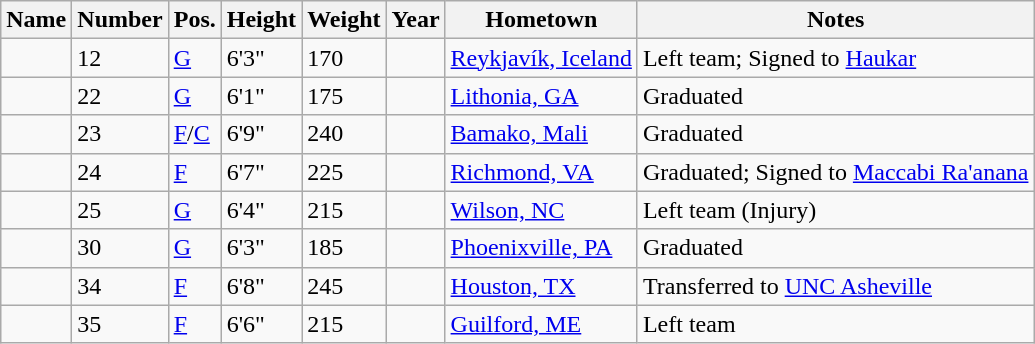<table class="wikitable sortable" border="1">
<tr>
<th>Name</th>
<th>Number</th>
<th>Pos.</th>
<th>Height</th>
<th>Weight</th>
<th>Year</th>
<th>Hometown</th>
<th class="unsortable">Notes</th>
</tr>
<tr>
<td></td>
<td>12</td>
<td><a href='#'>G</a></td>
<td>6'3"</td>
<td>170</td>
<td></td>
<td><a href='#'>Reykjavík, Iceland</a></td>
<td>Left team; Signed to <a href='#'>Haukar</a></td>
</tr>
<tr>
<td></td>
<td>22</td>
<td><a href='#'>G</a></td>
<td>6'1"</td>
<td>175</td>
<td></td>
<td><a href='#'>Lithonia, GA</a></td>
<td>Graduated</td>
</tr>
<tr>
<td></td>
<td>23</td>
<td><a href='#'>F</a>/<a href='#'>C</a></td>
<td>6'9"</td>
<td>240</td>
<td></td>
<td><a href='#'>Bamako, Mali</a></td>
<td>Graduated</td>
</tr>
<tr>
<td></td>
<td>24</td>
<td><a href='#'>F</a></td>
<td>6'7"</td>
<td>225</td>
<td></td>
<td><a href='#'>Richmond, VA</a></td>
<td>Graduated; Signed to <a href='#'>Maccabi Ra'anana</a></td>
</tr>
<tr>
<td></td>
<td>25</td>
<td><a href='#'>G</a></td>
<td>6'4"</td>
<td>215</td>
<td></td>
<td><a href='#'>Wilson, NC</a></td>
<td>Left team (Injury)</td>
</tr>
<tr>
<td></td>
<td>30</td>
<td><a href='#'>G</a></td>
<td>6'3"</td>
<td>185</td>
<td></td>
<td><a href='#'>Phoenixville, PA</a></td>
<td>Graduated</td>
</tr>
<tr>
<td></td>
<td>34</td>
<td><a href='#'>F</a></td>
<td>6'8"</td>
<td>245</td>
<td></td>
<td><a href='#'>Houston, TX</a></td>
<td>Transferred to <a href='#'>UNC Asheville</a></td>
</tr>
<tr>
<td></td>
<td>35</td>
<td><a href='#'>F</a></td>
<td>6'6"</td>
<td>215</td>
<td></td>
<td><a href='#'>Guilford, ME</a></td>
<td>Left team</td>
</tr>
</table>
